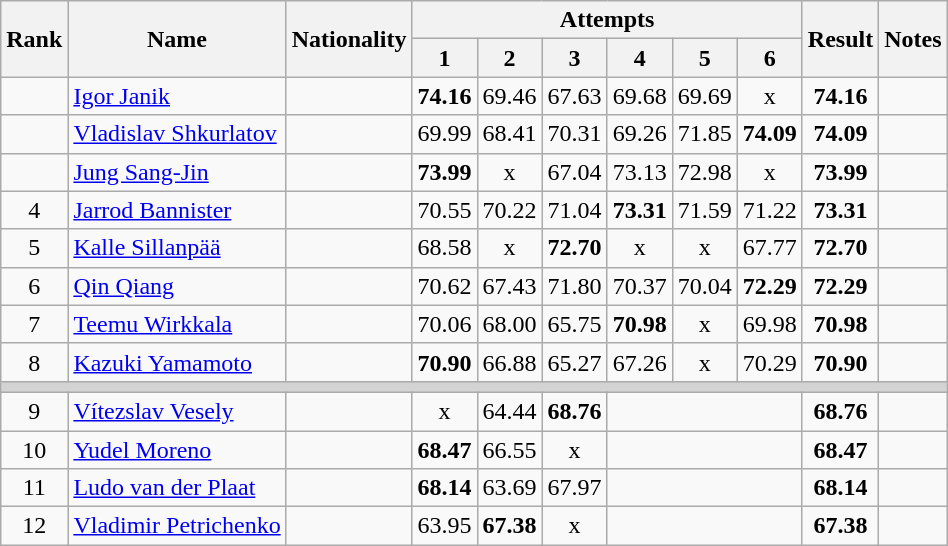<table class="wikitable sortable" style="text-align:center">
<tr>
<th rowspan=2>Rank</th>
<th rowspan=2>Name</th>
<th rowspan=2>Nationality</th>
<th colspan=6>Attempts</th>
<th rowspan=2>Result</th>
<th rowspan=2>Notes</th>
</tr>
<tr>
<th>1</th>
<th>2</th>
<th>3</th>
<th>4</th>
<th>5</th>
<th>6</th>
</tr>
<tr>
<td></td>
<td align=left><a href='#'>Igor Janik</a></td>
<td align=left></td>
<td><strong>74.16</strong></td>
<td>69.46</td>
<td>67.63</td>
<td>69.68</td>
<td>69.69</td>
<td>x</td>
<td><strong>74.16</strong></td>
<td></td>
</tr>
<tr>
<td></td>
<td align=left><a href='#'>Vladislav Shkurlatov</a></td>
<td align=left></td>
<td>69.99</td>
<td>68.41</td>
<td>70.31</td>
<td>69.26</td>
<td>71.85</td>
<td><strong>74.09</strong></td>
<td><strong>74.09</strong></td>
<td></td>
</tr>
<tr>
<td></td>
<td align=left><a href='#'>Jung Sang-Jin</a></td>
<td align=left></td>
<td><strong>73.99</strong></td>
<td>x</td>
<td>67.04</td>
<td>73.13</td>
<td>72.98</td>
<td>x</td>
<td><strong>73.99</strong></td>
<td></td>
</tr>
<tr>
<td>4</td>
<td align=left><a href='#'>Jarrod Bannister</a></td>
<td align=left></td>
<td>70.55</td>
<td>70.22</td>
<td>71.04</td>
<td><strong>73.31</strong></td>
<td>71.59</td>
<td>71.22</td>
<td><strong>73.31</strong></td>
<td></td>
</tr>
<tr>
<td>5</td>
<td align=left><a href='#'>Kalle Sillanpää</a></td>
<td align=left></td>
<td>68.58</td>
<td>x</td>
<td><strong>72.70</strong></td>
<td>x</td>
<td>x</td>
<td>67.77</td>
<td><strong>72.70</strong></td>
<td></td>
</tr>
<tr>
<td>6</td>
<td align=left><a href='#'>Qin Qiang</a></td>
<td align=left></td>
<td>70.62</td>
<td>67.43</td>
<td>71.80</td>
<td>70.37</td>
<td>70.04</td>
<td><strong>72.29</strong></td>
<td><strong>72.29</strong></td>
<td></td>
</tr>
<tr>
<td>7</td>
<td align=left><a href='#'>Teemu Wirkkala</a></td>
<td align=left></td>
<td>70.06</td>
<td>68.00</td>
<td>65.75</td>
<td><strong>70.98</strong></td>
<td>x</td>
<td>69.98</td>
<td><strong>70.98</strong></td>
<td></td>
</tr>
<tr>
<td>8</td>
<td align=left><a href='#'>Kazuki Yamamoto</a></td>
<td align=left></td>
<td><strong>70.90</strong></td>
<td>66.88</td>
<td>65.27</td>
<td>67.26</td>
<td>x</td>
<td>70.29</td>
<td><strong>70.90</strong></td>
<td></td>
</tr>
<tr>
<td colspan=11 bgcolor=lightgray></td>
</tr>
<tr>
<td>9</td>
<td align=left><a href='#'>Vítezslav Vesely</a></td>
<td align=left></td>
<td>x</td>
<td>64.44</td>
<td><strong>68.76</strong></td>
<td colspan=3></td>
<td><strong>68.76</strong></td>
<td></td>
</tr>
<tr>
<td>10</td>
<td align=left><a href='#'>Yudel Moreno</a></td>
<td align=left></td>
<td><strong>68.47</strong></td>
<td>66.55</td>
<td>x</td>
<td colspan=3></td>
<td><strong>68.47</strong></td>
<td></td>
</tr>
<tr>
<td>11</td>
<td align=left><a href='#'>Ludo van der Plaat</a></td>
<td align=left></td>
<td><strong>68.14</strong></td>
<td>63.69</td>
<td>67.97</td>
<td colspan=3></td>
<td><strong>68.14</strong></td>
<td></td>
</tr>
<tr>
<td>12</td>
<td align=left><a href='#'>Vladimir Petrichenko</a></td>
<td align=left></td>
<td>63.95</td>
<td><strong>67.38</strong></td>
<td>x</td>
<td colspan=3></td>
<td><strong>67.38</strong></td>
<td></td>
</tr>
</table>
